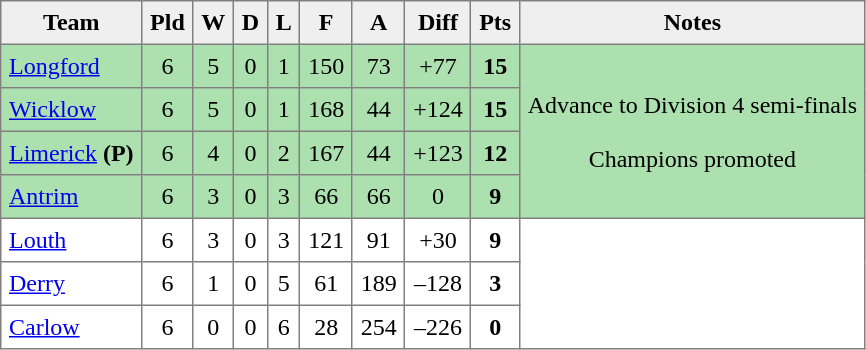<table style=border-collapse:collapse border=1 cellspacing=0 cellpadding=5>
<tr align=center bgcolor=#efefef>
<th>Team</th>
<th>Pld</th>
<th>W</th>
<th>D</th>
<th>L</th>
<th>F</th>
<th>A</th>
<th>Diff</th>
<th>Pts</th>
<th>Notes</th>
</tr>
<tr align=center style="background:#ACE1AF;">
<td style="text-align:left;"> <a href='#'>Longford</a></td>
<td>6</td>
<td>5</td>
<td>0</td>
<td>1</td>
<td>150</td>
<td>73</td>
<td>+77</td>
<td><strong>15</strong></td>
<td rowspan=4>Advance to Division 4 semi-finals<br><br>Champions promoted</td>
</tr>
<tr align=center style="background:#ACE1AF">
<td style="text-align:left;"> <a href='#'>Wicklow</a></td>
<td>6</td>
<td>5</td>
<td>0</td>
<td>1</td>
<td>168</td>
<td>44</td>
<td>+124</td>
<td><strong>15</strong></td>
</tr>
<tr align=center style="background:#ACE1AF;">
<td style="text-align:left;"> <a href='#'>Limerick</a> <strong>(P)</strong></td>
<td>6</td>
<td>4</td>
<td>0</td>
<td>2</td>
<td>167</td>
<td>44</td>
<td>+123</td>
<td><strong>12</strong></td>
</tr>
<tr align=center style="background:#ACE1AF;">
<td style="text-align:left;"> <a href='#'>Antrim</a></td>
<td>6</td>
<td>3</td>
<td>0</td>
<td>3</td>
<td>66</td>
<td>66</td>
<td>0</td>
<td><strong>9</strong></td>
</tr>
<tr align=center style="background:#FFFFFF;">
<td style="text-align:left;"> <a href='#'>Louth</a></td>
<td>6</td>
<td>3</td>
<td>0</td>
<td>3</td>
<td>121</td>
<td>91</td>
<td>+30</td>
<td><strong>9</strong></td>
</tr>
<tr align=center style="background:#FFFFFF;">
<td style="text-align:left;"> <a href='#'>Derry</a></td>
<td>6</td>
<td>1</td>
<td>0</td>
<td>5</td>
<td>61</td>
<td>189</td>
<td>–128</td>
<td><strong>3</strong></td>
</tr>
<tr align=center style="background:#FFFFFF;">
<td style="text-align:left;"> <a href='#'>Carlow</a></td>
<td>6</td>
<td>0</td>
<td>0</td>
<td>6</td>
<td>28</td>
<td>254</td>
<td>–226</td>
<td><strong>0</strong></td>
</tr>
</table>
